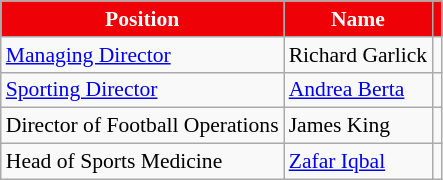<table class="wikitable" style="text-align:left; font-size:90%;">
<tr>
<th style="background-color:#ee0107; color:#ffffff;">Position</th>
<th style="background-color:#ee0107; color:#ffffff;">Name</th>
<th style="background-color:#ee0107; color:#ffffff;"></th>
</tr>
<tr>
<td><a href='#'>Managing Director</a></td>
<td> Richard Garlick</td>
<td></td>
</tr>
<tr>
<td><a href='#'>Sporting Director</a></td>
<td> <a href='#'>Andrea Berta</a></td>
<td></td>
</tr>
<tr>
<td>Director of Football Operations</td>
<td> James King</td>
<td></td>
</tr>
<tr>
<td>Head of Sports Medicine</td>
<td> <a href='#'>Zafar Iqbal</a></td>
<td></td>
</tr>
</table>
